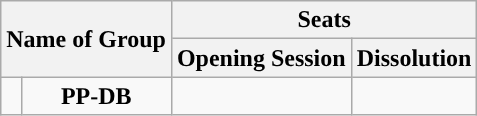<table class="wikitable">
<tr>
<th colspan="2" rowspan="2">Name of Group</th>
<th colspan="2">Seats</th>
</tr>
<tr>
<th>Opening Session</th>
<th>Dissolution</th>
</tr>
<tr>
<td style="color:inherit;background:"></td>
<td style="text-align:center"><strong>PP-DB</strong></td>
<td></td>
<td></td>
</tr>
</table>
